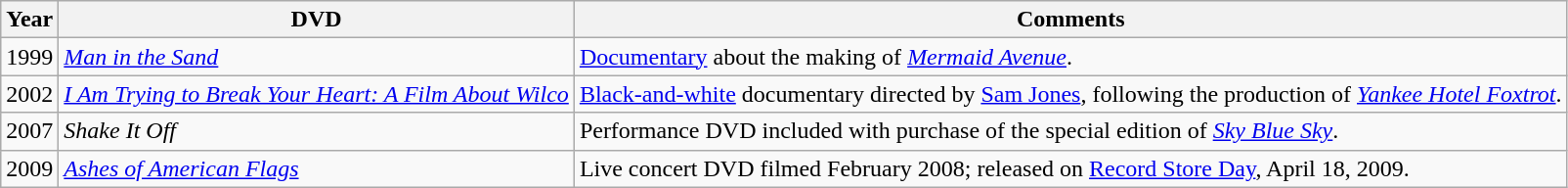<table class="wikitable">
<tr>
<th>Year</th>
<th>DVD</th>
<th>Comments</th>
</tr>
<tr>
<td>1999</td>
<td><em><a href='#'>Man in the Sand</a></em></td>
<td><a href='#'>Documentary</a> about the making of <em><a href='#'>Mermaid Avenue</a></em>.</td>
</tr>
<tr>
<td>2002</td>
<td><em><a href='#'>I Am Trying to Break Your Heart: A Film About Wilco</a></em></td>
<td><a href='#'>Black-and-white</a> documentary directed by <a href='#'>Sam Jones</a>, following the production of <em><a href='#'>Yankee Hotel Foxtrot</a></em>.</td>
</tr>
<tr>
<td>2007</td>
<td><em>Shake It Off</em></td>
<td>Performance DVD included with purchase of the special edition of <em><a href='#'>Sky Blue Sky</a></em>.</td>
</tr>
<tr>
<td>2009</td>
<td><em><a href='#'>Ashes of American Flags</a></em></td>
<td>Live concert DVD filmed February 2008; released on <a href='#'>Record Store Day</a>, April 18, 2009.</td>
</tr>
</table>
